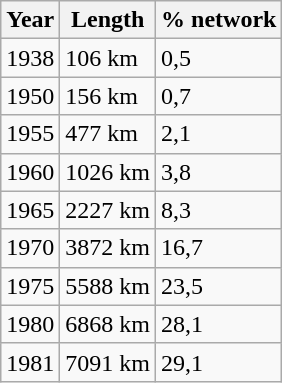<table class="wikitable">
<tr>
<th>Year</th>
<th>Length</th>
<th>% network</th>
</tr>
<tr>
<td>1938</td>
<td>106 km</td>
<td>0,5</td>
</tr>
<tr>
<td>1950</td>
<td>156 km</td>
<td>0,7</td>
</tr>
<tr>
<td>1955</td>
<td>477 km</td>
<td>2,1</td>
</tr>
<tr>
<td>1960</td>
<td>1026 km</td>
<td>3,8</td>
</tr>
<tr>
<td>1965</td>
<td>2227 km</td>
<td>8,3</td>
</tr>
<tr>
<td>1970</td>
<td>3872 km</td>
<td>16,7</td>
</tr>
<tr>
<td>1975</td>
<td>5588 km</td>
<td>23,5</td>
</tr>
<tr>
<td>1980</td>
<td>6868 km</td>
<td>28,1</td>
</tr>
<tr>
<td>1981</td>
<td>7091 km</td>
<td>29,1</td>
</tr>
</table>
